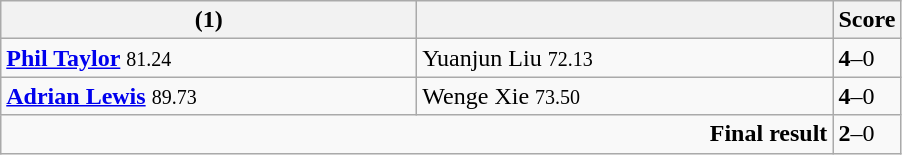<table class="wikitable">
<tr>
<th width=270><strong></strong> (1)</th>
<th width=270></th>
<th>Score</th>
</tr>
<tr>
<td><strong><a href='#'>Phil Taylor</a></strong> <small><span>81.24</span></small></td>
<td>Yuanjun Liu <small><span>72.13</span></small></td>
<td><strong>4</strong>–0</td>
</tr>
<tr>
<td><strong><a href='#'>Adrian Lewis</a></strong> <small><span>89.73</span></small></td>
<td>Wenge Xie <small><span>73.50</span></small></td>
<td><strong>4</strong>–0</td>
</tr>
<tr>
<td colspan="2" align="right"><strong>Final result</strong></td>
<td><strong>2</strong>–0</td>
</tr>
</table>
